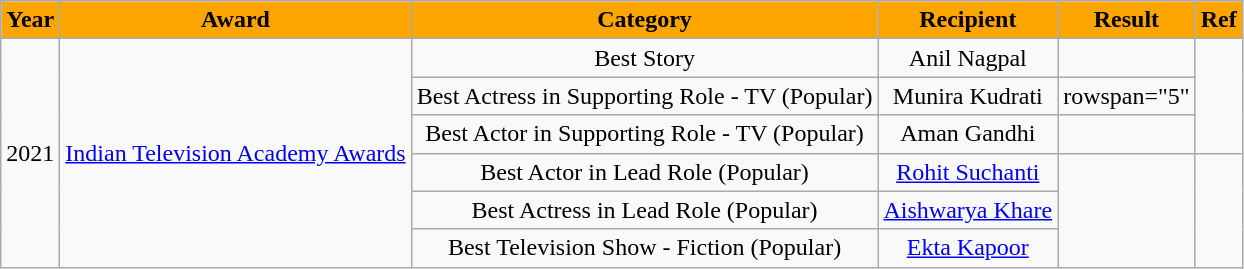<table class="wikitable" style="text-align:center;">
<tr>
<th style="background:orange;">Year</th>
<th style="background:orange;">Award</th>
<th style="background:orange;">Category</th>
<th style="background:orange;">Recipient</th>
<th style="background:orange;">Result</th>
<th style="background:orange;">Ref</th>
</tr>
<tr>
<td rowspan="6">2021</td>
<td rowspan="6"><a href='#'>Indian Television Academy Awards</a></td>
<td>Best Story</td>
<td>Anil Nagpal</td>
<td></td>
<td rowspan="3"></td>
</tr>
<tr>
<td>Best Actress in Supporting Role - TV (Popular)</td>
<td>Munira Kudrati</td>
<td>rowspan="5" </td>
</tr>
<tr>
<td>Best Actor in Supporting Role - TV (Popular)</td>
<td>Aman Gandhi</td>
</tr>
<tr>
<td>Best Actor in Lead Role (Popular)</td>
<td><a href='#'>Rohit Suchanti</a></td>
<td rowspan="3"></td>
</tr>
<tr>
<td>Best Actress in Lead Role (Popular)</td>
<td><a href='#'>Aishwarya Khare</a></td>
</tr>
<tr>
<td>Best Television Show - Fiction (Popular)</td>
<td><a href='#'>Ekta Kapoor</a></td>
</tr>
</table>
